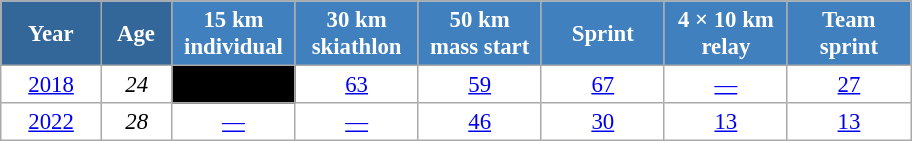<table class="wikitable" style="font-size:95%; text-align:center; border:grey solid 1px; border-collapse:collapse; background:#ffffff;">
<tr>
<th style="background-color:#369; color:white; width:60px;"> Year </th>
<th style="background-color:#369; color:white; width:40px;"> Age </th>
<th style="background-color:#4180be; color:white; width:75px;"> 15 km <br> individual </th>
<th style="background-color:#4180be; color:white; width:75px;"> 30 km <br> skiathlon </th>
<th style="background-color:#4180be; color:white; width:75px;"> 50 km <br> mass start </th>
<th style="background-color:#4180be; color:white; width:75px;"> Sprint </th>
<th style="background-color:#4180be; color:white; width:75px;"> 4 × 10 km <br> relay </th>
<th style="background-color:#4180be; color:white; width:75px;"> Team <br> sprint </th>
</tr>
<tr>
<td><a href='#'>2018</a></td>
<td><em>24</em></td>
<td style="background:#000; color:#fff;"><a href='#'><span></span></a></td>
<td><a href='#'>63</a></td>
<td><a href='#'>59</a></td>
<td><a href='#'>67</a></td>
<td><a href='#'>—</a></td>
<td><a href='#'>27</a></td>
</tr>
<tr>
<td><a href='#'>2022</a></td>
<td><em>28</em></td>
<td><a href='#'>—</a></td>
<td><a href='#'>—</a></td>
<td><a href='#'>46</a></td>
<td><a href='#'>30</a></td>
<td><a href='#'>13</a></td>
<td><a href='#'>13</a></td>
</tr>
</table>
